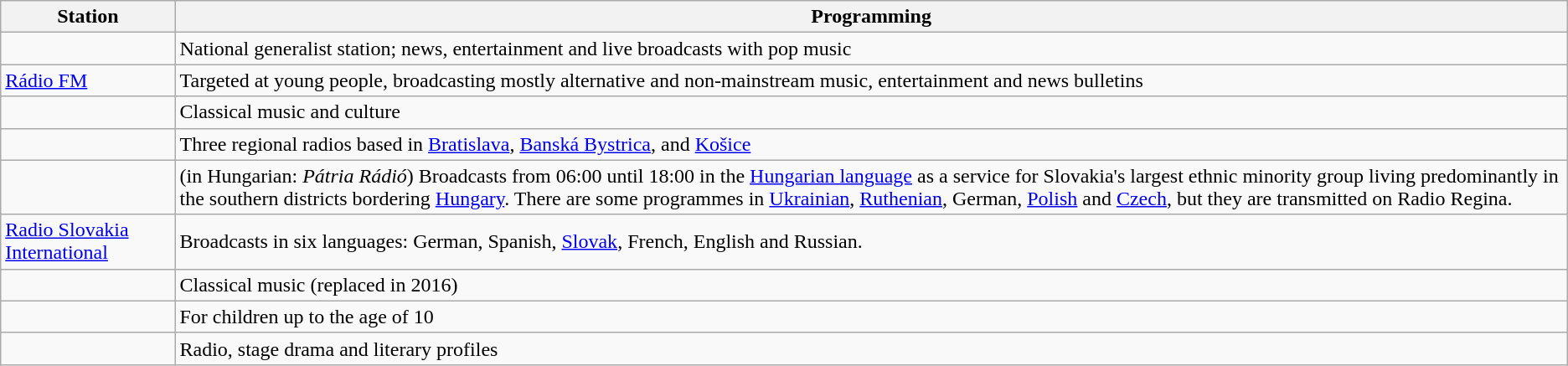<table class="wikitable">
<tr>
<th>Station</th>
<th>Programming</th>
</tr>
<tr>
<td></td>
<td>National generalist station; news, entertainment and live broadcasts with pop music</td>
</tr>
<tr>
<td><a href='#'>Rádio FM</a></td>
<td>Targeted at young people, broadcasting mostly alternative and non-mainstream music, entertainment and news bulletins</td>
</tr>
<tr>
<td></td>
<td>Classical music and culture</td>
</tr>
<tr>
<td></td>
<td>Three regional radios based in <a href='#'>Bratislava</a>, <a href='#'>Banská Bystrica</a>, and <a href='#'>Košice</a></td>
</tr>
<tr>
<td></td>
<td>(in Hungarian: <em>Pátria Rádió</em>) Broadcasts from 06:00 until 18:00 in the <a href='#'>Hungarian language</a> as a service for Slovakia's largest ethnic minority group living predominantly in the southern districts bordering <a href='#'>Hungary</a>. There are some programmes in <a href='#'>Ukrainian</a>, <a href='#'>Ruthenian</a>, German, <a href='#'>Polish</a> and <a href='#'>Czech</a>, but they are transmitted on Radio Regina.</td>
</tr>
<tr>
<td><a href='#'>Radio Slovakia International</a></td>
<td>Broadcasts in six languages: German, Spanish, <a href='#'>Slovak</a>, French, English and Russian.</td>
</tr>
<tr>
<td></td>
<td>Classical music (replaced  in 2016)</td>
</tr>
<tr>
<td></td>
<td>For children up to the age of 10</td>
</tr>
<tr>
<td></td>
<td>Radio, stage drama and literary profiles</td>
</tr>
</table>
